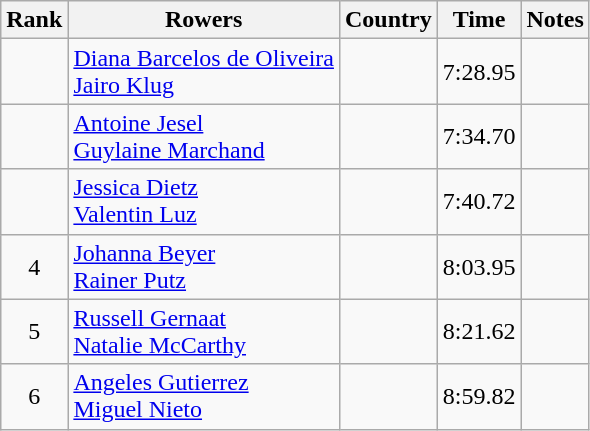<table class="wikitable" style="text-align:center">
<tr>
<th>Rank</th>
<th>Rowers</th>
<th>Country</th>
<th>Time</th>
<th>Notes</th>
</tr>
<tr>
<td></td>
<td align="left"><a href='#'>Diana Barcelos de Oliveira</a><br><a href='#'>Jairo Klug</a></td>
<td align="left"></td>
<td>7:28.95</td>
<td><strong></strong></td>
</tr>
<tr>
<td></td>
<td align="left"><a href='#'>Antoine Jesel</a><br><a href='#'>Guylaine Marchand</a></td>
<td align="left"></td>
<td>7:34.70</td>
<td></td>
</tr>
<tr>
<td></td>
<td align="left"><a href='#'>Jessica Dietz</a><br><a href='#'>Valentin Luz</a></td>
<td align="left"></td>
<td>7:40.72</td>
<td></td>
</tr>
<tr>
<td>4</td>
<td align="left"><a href='#'>Johanna Beyer</a><br><a href='#'>Rainer Putz</a></td>
<td align="left"></td>
<td>8:03.95</td>
<td></td>
</tr>
<tr>
<td>5</td>
<td align="left"><a href='#'>Russell Gernaat</a><br><a href='#'>Natalie McCarthy</a></td>
<td align="left"></td>
<td>8:21.62</td>
<td></td>
</tr>
<tr>
<td>6</td>
<td align="left"><a href='#'>Angeles Gutierrez</a><br><a href='#'>Miguel Nieto</a></td>
<td align="left"></td>
<td>8:59.82</td>
<td></td>
</tr>
</table>
